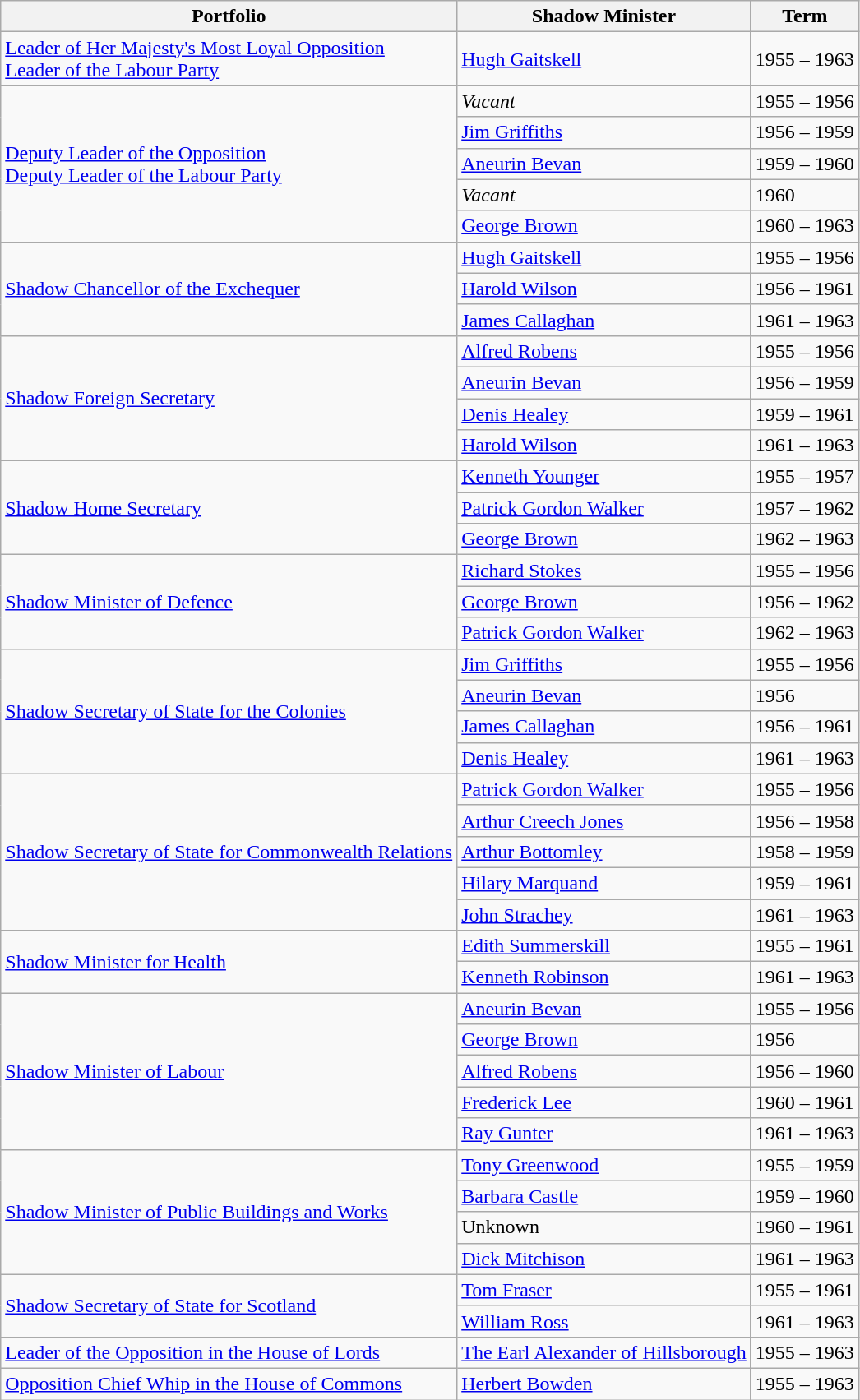<table class="wikitable">
<tr>
<th>Portfolio</th>
<th>Shadow Minister</th>
<th>Term</th>
</tr>
<tr>
<td><a href='#'>Leader of Her Majesty's Most Loyal Opposition</a><br><a href='#'>Leader of the Labour Party</a></td>
<td><a href='#'>Hugh Gaitskell</a></td>
<td nowrap>1955 – 1963</td>
</tr>
<tr>
<td rowspan="5"><a href='#'>Deputy Leader of the Opposition</a><br><a href='#'>Deputy Leader of the Labour Party</a></td>
<td><em>Vacant</em></td>
<td nowrap>1955 – 1956</td>
</tr>
<tr>
<td><a href='#'>Jim Griffiths</a></td>
<td nowrap>1956 – 1959</td>
</tr>
<tr>
<td><a href='#'>Aneurin Bevan</a></td>
<td nowrap>1959 – 1960</td>
</tr>
<tr>
<td><em>Vacant</em></td>
<td nowrap>1960</td>
</tr>
<tr>
<td><a href='#'>George Brown</a></td>
<td nowrap>1960 – 1963</td>
</tr>
<tr>
<td rowspan="3"><a href='#'>Shadow Chancellor of the Exchequer</a></td>
<td><a href='#'>Hugh Gaitskell</a></td>
<td nowrap>1955 – 1956</td>
</tr>
<tr>
<td><a href='#'>Harold Wilson</a></td>
<td nowrap>1956 – 1961</td>
</tr>
<tr>
<td><a href='#'>James Callaghan</a></td>
<td>1961 – 1963</td>
</tr>
<tr>
<td rowspan="4"><a href='#'>Shadow Foreign Secretary</a></td>
<td><a href='#'>Alfred Robens</a></td>
<td nowrap>1955 – 1956</td>
</tr>
<tr>
<td><a href='#'>Aneurin Bevan</a></td>
<td nowrap>1956 – 1959</td>
</tr>
<tr>
<td><a href='#'>Denis Healey</a></td>
<td nowrap>1959 – 1961</td>
</tr>
<tr>
<td><a href='#'>Harold Wilson</a></td>
<td>1961 – 1963</td>
</tr>
<tr>
<td rowspan="3"><a href='#'>Shadow Home Secretary</a></td>
<td><a href='#'>Kenneth Younger</a></td>
<td nowrap>1955 – 1957</td>
</tr>
<tr>
<td><a href='#'>Patrick Gordon Walker</a></td>
<td nowrap>1957 – 1962</td>
</tr>
<tr>
<td><a href='#'>George Brown</a></td>
<td nowrap>1962 – 1963</td>
</tr>
<tr>
<td rowspan="3"><a href='#'>Shadow Minister of Defence</a></td>
<td><a href='#'>Richard Stokes</a></td>
<td nowrap>1955 – 1956</td>
</tr>
<tr>
<td><a href='#'>George Brown</a></td>
<td nowrap>1956 – 1962</td>
</tr>
<tr>
<td><a href='#'>Patrick Gordon Walker</a></td>
<td nowrap>1962 – 1963</td>
</tr>
<tr>
<td rowspan="4"><a href='#'>Shadow Secretary of State for the Colonies</a></td>
<td><a href='#'>Jim Griffiths</a></td>
<td nowrap>1955 – 1956</td>
</tr>
<tr>
<td><a href='#'>Aneurin Bevan</a></td>
<td nowrap>1956</td>
</tr>
<tr>
<td><a href='#'>James Callaghan</a></td>
<td nowrap>1956 – 1961</td>
</tr>
<tr>
<td><a href='#'>Denis Healey</a></td>
<td nowrap>1961 – 1963</td>
</tr>
<tr>
<td rowspan="5"><a href='#'>Shadow Secretary of State for Commonwealth Relations</a></td>
<td><a href='#'>Patrick Gordon Walker</a></td>
<td nowrap>1955 – 1956</td>
</tr>
<tr>
<td><a href='#'>Arthur Creech Jones</a></td>
<td nowrap>1956 – 1958</td>
</tr>
<tr>
<td><a href='#'>Arthur Bottomley</a></td>
<td nowrap>1958 – 1959</td>
</tr>
<tr>
<td><a href='#'>Hilary Marquand</a></td>
<td nowrap>1959 – 1961</td>
</tr>
<tr>
<td><a href='#'>John Strachey</a></td>
<td nowrap>1961 – 1963</td>
</tr>
<tr>
<td rowspan="2"><a href='#'>Shadow Minister for Health</a></td>
<td><a href='#'>Edith Summerskill</a></td>
<td nowrap>1955 – 1961</td>
</tr>
<tr>
<td><a href='#'>Kenneth Robinson</a></td>
<td nowrap>1961 – 1963</td>
</tr>
<tr>
<td rowspan="5"><a href='#'>Shadow Minister of Labour</a></td>
<td><a href='#'>Aneurin Bevan</a></td>
<td nowrap>1955 – 1956</td>
</tr>
<tr>
<td><a href='#'>George Brown</a></td>
<td nowrap>1956</td>
</tr>
<tr>
<td><a href='#'>Alfred Robens</a></td>
<td nowrap>1956 – 1960</td>
</tr>
<tr>
<td><a href='#'>Frederick Lee</a></td>
<td nowrap>1960 – 1961</td>
</tr>
<tr>
<td><a href='#'>Ray Gunter</a></td>
<td nowrap>1961 – 1963</td>
</tr>
<tr>
<td rowspan="4"><a href='#'>Shadow Minister of Public Buildings and Works</a></td>
<td><a href='#'>Tony Greenwood</a></td>
<td nowrap>1955 – 1959</td>
</tr>
<tr>
<td><a href='#'>Barbara Castle</a></td>
<td nowrap>1959 – 1960</td>
</tr>
<tr>
<td>Unknown</td>
<td nowrap>1960 – 1961</td>
</tr>
<tr>
<td><a href='#'>Dick Mitchison</a></td>
<td nowrap>1961 – 1963</td>
</tr>
<tr>
<td rowspan="2"><a href='#'>Shadow Secretary of State for Scotland</a></td>
<td><a href='#'>Tom Fraser</a></td>
<td nowrap>1955 – 1961</td>
</tr>
<tr>
<td><a href='#'>William Ross</a></td>
<td nowrap>1961 – 1963</td>
</tr>
<tr>
<td><a href='#'>Leader of the Opposition in the House of Lords</a></td>
<td><a href='#'>The Earl Alexander of Hillsborough</a></td>
<td nowrap>1955 – 1963</td>
</tr>
<tr>
<td><a href='#'>Opposition Chief Whip in the House of Commons</a></td>
<td><a href='#'>Herbert Bowden</a></td>
<td nowrap>1955 – 1963</td>
</tr>
</table>
